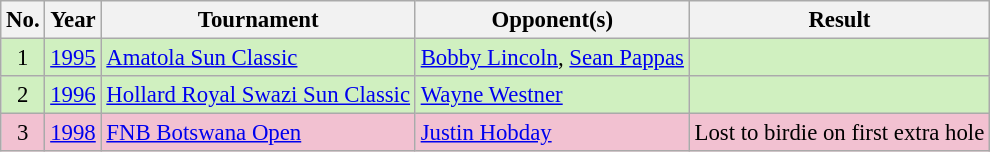<table class="wikitable" style="font-size:95%;">
<tr>
<th>No.</th>
<th>Year</th>
<th>Tournament</th>
<th>Opponent(s)</th>
<th>Result</th>
</tr>
<tr style="background:#D0F0C0;">
<td align=center>1</td>
<td><a href='#'>1995</a></td>
<td><a href='#'>Amatola Sun Classic</a></td>
<td> <a href='#'>Bobby Lincoln</a>,  <a href='#'>Sean Pappas</a></td>
<td></td>
</tr>
<tr style="background:#D0F0C0;">
<td align=center>2</td>
<td><a href='#'>1996</a></td>
<td><a href='#'>Hollard Royal Swazi Sun Classic</a></td>
<td> <a href='#'>Wayne Westner</a></td>
<td></td>
</tr>
<tr style="background:#F2C1D1;">
<td align=center>3</td>
<td><a href='#'>1998</a></td>
<td><a href='#'>FNB Botswana Open</a></td>
<td> <a href='#'>Justin Hobday</a></td>
<td>Lost to birdie on first extra hole</td>
</tr>
</table>
